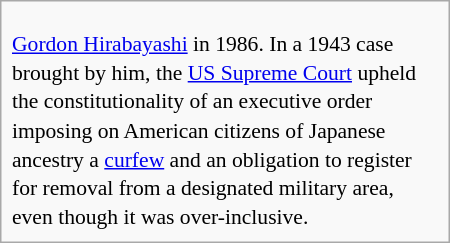<table cellpadding=5 style="float: right; width: 300px; border: 1px solid darkgray; background: #F9F9F9; line-height: 120%;">
<tr>
<td align=center></td>
</tr>
<tr>
<td style="font-size: 90%"><a href='#'>Gordon Hirabayashi</a> in 1986. In a 1943 case brought by him, the <a href='#'>US Supreme Court</a> upheld the constitutionality of an executive order imposing on American citizens of Japanese ancestry a <a href='#'>curfew</a> and an obligation to register for removal from a designated military area, even though it was over-inclusive.</td>
</tr>
</table>
